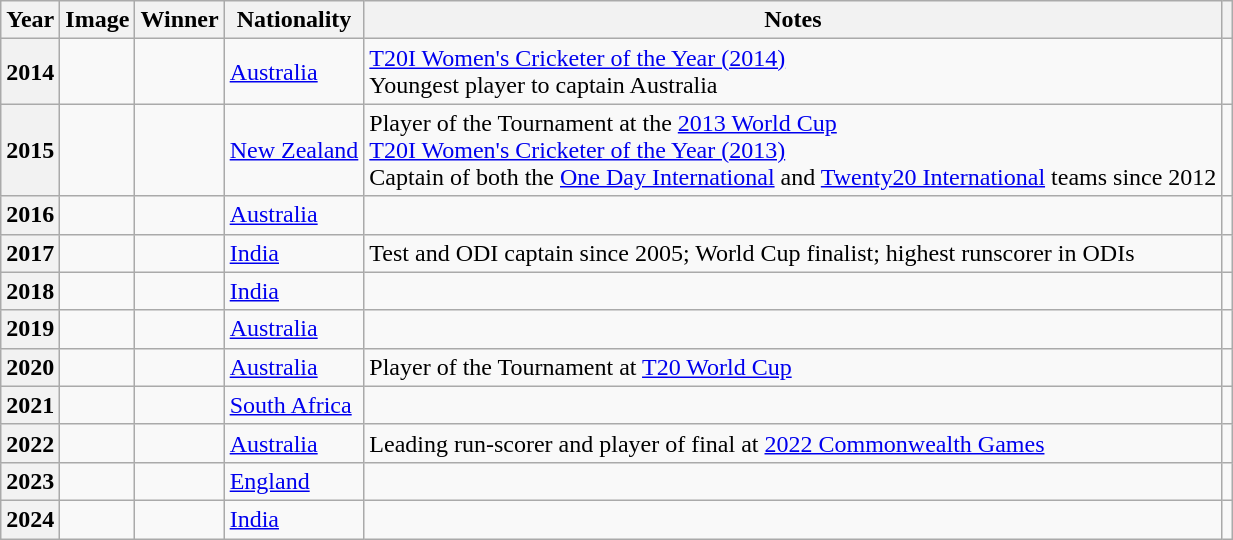<table class="sortable wikitable">
<tr>
<th scope="col">Year</th>
<th scope="col" class="unsortable">Image</th>
<th scope="col">Winner</th>
<th scope="col">Nationality</th>
<th scope="col" class="unsortable">Notes</th>
<th scope="col" class="unsortable"></th>
</tr>
<tr>
<th scope="row">2014</th>
<td></td>
<td></td>
<td><a href='#'>Australia</a></td>
<td><a href='#'>T20I Women's Cricketer of the Year (2014)</a><br>Youngest player to captain Australia</td>
<td></td>
</tr>
<tr>
<th scope="row">2015</th>
<td></td>
<td></td>
<td><a href='#'>New Zealand</a></td>
<td>Player of the Tournament at the <a href='#'>2013 World Cup</a> <br><a href='#'>T20I Women's Cricketer of the Year (2013)</a><br>Captain of both the <a href='#'>One Day International</a> and <a href='#'>Twenty20 International</a> teams since 2012</td>
<td></td>
</tr>
<tr>
<th scope="row">2016</th>
<td></td>
<td></td>
<td><a href='#'>Australia</a></td>
<td></td>
<td></td>
</tr>
<tr>
<th scope="row">2017</th>
<td></td>
<td></td>
<td><a href='#'>India</a></td>
<td>Test and ODI captain since 2005; World Cup finalist; highest runscorer in ODIs</td>
<td></td>
</tr>
<tr>
<th scope="row">2018</th>
<td></td>
<td></td>
<td><a href='#'>India</a></td>
<td></td>
<td></td>
</tr>
<tr>
<th scope="row">2019</th>
<td></td>
<td></td>
<td><a href='#'>Australia</a></td>
<td></td>
<td></td>
</tr>
<tr>
<th scope="row">2020</th>
<td></td>
<td></td>
<td><a href='#'>Australia</a></td>
<td>Player of the Tournament at <a href='#'>T20 World Cup</a></td>
<td></td>
</tr>
<tr>
<th scope="row">2021</th>
<td></td>
<td></td>
<td><a href='#'>South Africa</a></td>
<td></td>
<td></td>
</tr>
<tr>
<th>2022</th>
<td></td>
<td></td>
<td><a href='#'>Australia</a></td>
<td>Leading run-scorer and player of final at <a href='#'>2022 Commonwealth Games</a></td>
<td></td>
</tr>
<tr>
<th>2023</th>
<td></td>
<td></td>
<td><a href='#'>England</a></td>
<td></td>
<td></td>
</tr>
<tr>
<th>2024</th>
<td></td>
<td></td>
<td><a href='#'>India</a></td>
<td></td>
<td></td>
</tr>
</table>
